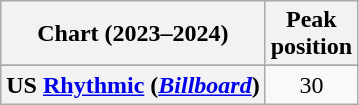<table class="wikitable sortable plainrowheaders" style="text-align:center">
<tr>
<th scope="col">Chart (2023–2024)</th>
<th scope="col">Peak<br>position</th>
</tr>
<tr>
</tr>
<tr>
</tr>
<tr>
<th scope="row">US <a href='#'>Rhythmic</a> (<em><a href='#'>Billboard</a></em>)</th>
<td>30</td>
</tr>
</table>
